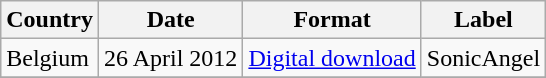<table class=wikitable>
<tr>
<th scope="col">Country</th>
<th scope="col">Date</th>
<th scope="col">Format</th>
<th scope="col">Label</th>
</tr>
<tr>
<td>Belgium</td>
<td>26 April 2012</td>
<td><a href='#'>Digital download</a></td>
<td>SonicAngel</td>
</tr>
<tr>
</tr>
</table>
